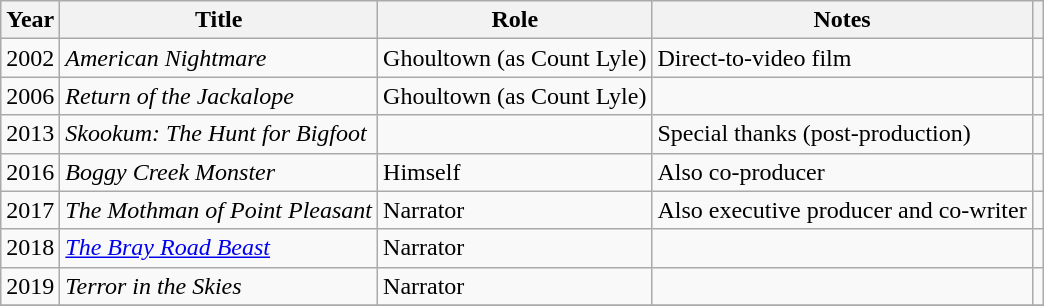<table class="wikitable">
<tr>
<th>Year</th>
<th>Title</th>
<th>Role</th>
<th class=unsortable>Notes</th>
<th class=unsortable></th>
</tr>
<tr>
<td>2002</td>
<td><em>American Nightmare</em></td>
<td>Ghoultown (as Count Lyle)</td>
<td>Direct-to-video film</td>
<td></td>
</tr>
<tr>
<td>2006</td>
<td><em>Return of the Jackalope</em></td>
<td>Ghoultown (as Count Lyle)</td>
<td></td>
<td></td>
</tr>
<tr>
<td>2013</td>
<td><em>Skookum: The Hunt for Bigfoot</em></td>
<td></td>
<td>Special thanks (post-production)</td>
<td></td>
</tr>
<tr>
<td>2016</td>
<td><em>Boggy Creek Monster</em></td>
<td>Himself</td>
<td>Also co-producer</td>
<td></td>
</tr>
<tr>
<td>2017</td>
<td><em>The Mothman of Point Pleasant</em></td>
<td>Narrator</td>
<td>Also executive producer and co-writer</td>
<td></td>
</tr>
<tr>
<td>2018</td>
<td><em><a href='#'>The Bray Road Beast</a></em></td>
<td>Narrator</td>
<td></td>
<td></td>
</tr>
<tr>
<td>2019</td>
<td><em>Terror in the Skies</em></td>
<td>Narrator</td>
<td></td>
<td></td>
</tr>
<tr>
</tr>
</table>
